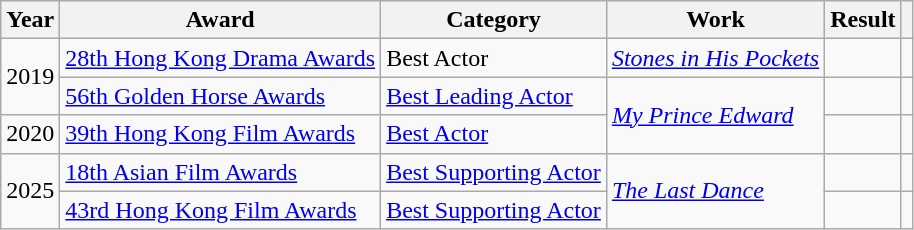<table class="wikitable plainrowheaders">
<tr>
<th>Year</th>
<th>Award</th>
<th>Category</th>
<th>Work</th>
<th>Result</th>
<th></th>
</tr>
<tr>
<td rowspan="2">2019</td>
<td><a href='#'>28th Hong Kong Drama Awards</a></td>
<td>Best Actor</td>
<td><em><a href='#'>Stones in His Pockets</a></em></td>
<td></td>
<td></td>
</tr>
<tr>
<td><a href='#'>56th Golden Horse Awards</a></td>
<td><a href='#'>Best Leading Actor</a></td>
<td rowspan="2"><em><a href='#'>My Prince Edward</a></em></td>
<td></td>
<td></td>
</tr>
<tr>
<td>2020</td>
<td><a href='#'>39th Hong Kong Film Awards</a></td>
<td><a href='#'>Best Actor</a></td>
<td></td>
<td></td>
</tr>
<tr>
<td rowspan="2">2025</td>
<td><a href='#'>18th Asian Film Awards</a></td>
<td><a href='#'>Best Supporting Actor</a></td>
<td rowspan="2"><em><a href='#'>The Last Dance</a></em></td>
<td></td>
<td></td>
</tr>
<tr>
<td><a href='#'>43rd Hong Kong Film Awards</a></td>
<td><a href='#'>Best Supporting Actor</a></td>
<td></td>
<td></td>
</tr>
</table>
